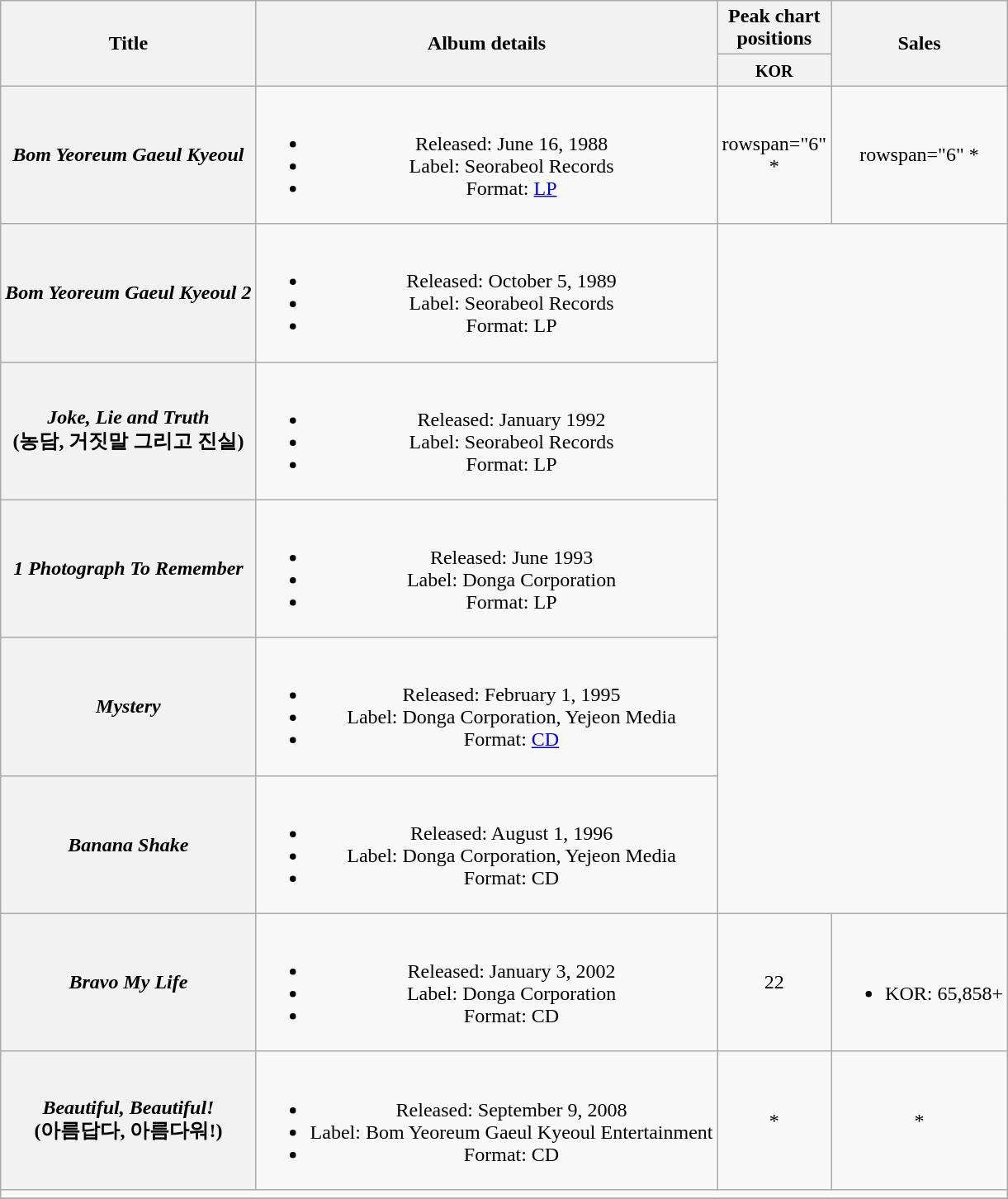<table class="wikitable plainrowheaders" style="text-align:center;">
<tr>
<th scope="col" rowspan="2">Title</th>
<th scope="col" rowspan="2">Album details</th>
<th scope="col" colspan="1" style="width:5em;">Peak chart positions</th>
<th scope="col" rowspan="2">Sales</th>
</tr>
<tr>
<th><small>KOR</small><br></th>
</tr>
<tr>
<th scope="row"><em>Bom Yeoreum Gaeul Kyeoul</em></th>
<td><br><ul><li>Released: June 16, 1988</li><li>Label: Seorabeol Records</li><li>Format: <a href='#'>LP</a></li></ul></td>
<td>rowspan="6" *</td>
<td>rowspan="6" *</td>
</tr>
<tr>
<th scope="row"><em>Bom Yeoreum Gaeul Kyeoul 2</em></th>
<td><br><ul><li>Released: October 5, 1989</li><li>Label: Seorabeol Records</li><li>Format: LP</li></ul></td>
</tr>
<tr>
<th scope="row"><em>Joke, Lie and Truth</em><br>(농담, 거짓말 그리고 진실)</th>
<td><br><ul><li>Released: January 1992</li><li>Label: Seorabeol Records</li><li>Format: LP</li></ul></td>
</tr>
<tr>
<th scope="row"><em>1 Photograph To Remember</em></th>
<td><br><ul><li>Released: June 1993</li><li>Label: Donga Corporation</li><li>Format: LP</li></ul></td>
</tr>
<tr>
<th scope="row"><em>Mystery</em></th>
<td><br><ul><li>Released: February 1, 1995</li><li>Label: Donga Corporation, Yejeon Media</li><li>Format: <a href='#'>CD</a></li></ul></td>
</tr>
<tr>
<th scope="row"><em>Banana Shake</em></th>
<td><br><ul><li>Released: August 1, 1996</li><li>Label: Donga Corporation, Yejeon Media</li><li>Format: CD</li></ul></td>
</tr>
<tr>
<th scope="row"><em>Bravo My Life</em></th>
<td><br><ul><li>Released: January 3, 2002</li><li>Label: Donga Corporation</li><li>Format: CD</li></ul></td>
<td>22</td>
<td><br><ul><li>KOR: 65,858+</li></ul></td>
</tr>
<tr>
<th scope="row"><em>Beautiful, Beautiful!</em><br>(아름답다, 아름다워!)</th>
<td><br><ul><li>Released: September 9, 2008</li><li>Label: Bom Yeoreum Gaeul Kyeoul Entertainment</li><li>Format: CD</li></ul></td>
<td>*</td>
<td>*</td>
</tr>
<tr>
<td colspan="4"></td>
</tr>
<tr>
</tr>
</table>
